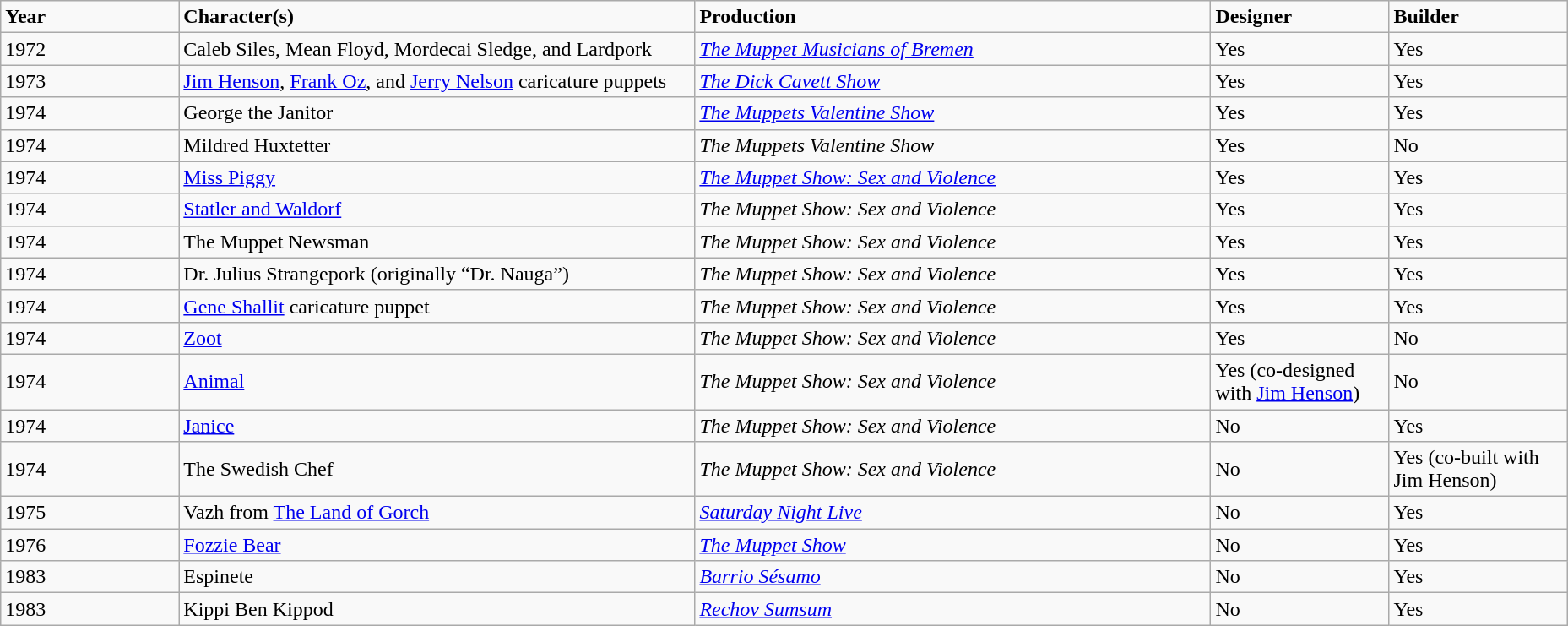<table class="wikitable">
<tr>
<td scope="col" style="width: 100pt;"><strong>Year</strong></td>
<td scope="col" style="width: 300pt;"><strong>Character(s)</strong></td>
<td scope="col" style="width: 300pt;"><strong>Production</strong></td>
<td scope="col" style="width: 100pt;"><strong>Designer</strong></td>
<td scope="col" style="width: 100pt;"><strong>Builder</strong></td>
</tr>
<tr>
<td>1972</td>
<td>Caleb Siles, Mean Floyd, Mordecai Sledge, and Lardpork</td>
<td><em><a href='#'>The Muppet Musicians of Bremen</a></em></td>
<td>Yes</td>
<td>Yes</td>
</tr>
<tr>
<td>1973</td>
<td><a href='#'>Jim Henson</a>, <a href='#'>Frank Oz</a>, and <a href='#'>Jerry Nelson</a> caricature puppets</td>
<td><em><a href='#'>The Dick Cavett Show</a></em></td>
<td>Yes</td>
<td>Yes</td>
</tr>
<tr>
<td>1974</td>
<td>George the Janitor</td>
<td><em><a href='#'>The Muppets Valentine Show</a></em></td>
<td>Yes</td>
<td>Yes</td>
</tr>
<tr>
<td>1974</td>
<td>Mildred Huxtetter</td>
<td><em>The Muppets Valentine Show</em></td>
<td>Yes</td>
<td>No</td>
</tr>
<tr>
<td>1974</td>
<td><a href='#'>Miss Piggy</a></td>
<td><em><a href='#'>The Muppet Show: Sex and Violence</a></em></td>
<td>Yes</td>
<td>Yes</td>
</tr>
<tr>
<td>1974</td>
<td><a href='#'>Statler and Waldorf</a></td>
<td><em>The Muppet Show: Sex and Violence</em></td>
<td>Yes</td>
<td>Yes</td>
</tr>
<tr>
<td>1974</td>
<td>The Muppet Newsman</td>
<td><em>The Muppet Show: Sex and Violence</em></td>
<td>Yes</td>
<td>Yes</td>
</tr>
<tr>
<td>1974</td>
<td>Dr. Julius Strangepork (originally “Dr. Nauga”)</td>
<td><em>The Muppet Show: Sex and Violence</em></td>
<td>Yes</td>
<td>Yes</td>
</tr>
<tr>
<td>1974</td>
<td><a href='#'>Gene Shallit</a> caricature puppet</td>
<td><em>The Muppet Show: Sex and Violence</em></td>
<td>Yes</td>
<td>Yes</td>
</tr>
<tr>
<td>1974</td>
<td><a href='#'>Zoot</a></td>
<td><em>The Muppet Show: Sex and Violence</em></td>
<td>Yes</td>
<td>No</td>
</tr>
<tr>
<td>1974</td>
<td><a href='#'>Animal</a></td>
<td><em>The Muppet Show: Sex and Violence</em></td>
<td>Yes (co-designed with <a href='#'>Jim Henson</a>)</td>
<td>No</td>
</tr>
<tr>
<td>1974</td>
<td><a href='#'>Janice</a></td>
<td><em>The Muppet Show: Sex and Violence</em></td>
<td>No</td>
<td>Yes</td>
</tr>
<tr>
<td>1974</td>
<td>The Swedish Chef</td>
<td><em>The Muppet Show: Sex and Violence</em></td>
<td>No</td>
<td>Yes (co-built with Jim Henson)</td>
</tr>
<tr>
<td>1975</td>
<td>Vazh from <a href='#'>The Land of Gorch</a></td>
<td><em><a href='#'>Saturday Night Live</a></em></td>
<td>No</td>
<td>Yes</td>
</tr>
<tr>
<td>1976</td>
<td><a href='#'>Fozzie Bear</a></td>
<td><em><a href='#'>The Muppet Show</a></em></td>
<td>No</td>
<td>Yes</td>
</tr>
<tr>
<td>1983</td>
<td>Espinete</td>
<td><em><a href='#'>Barrio Sésamo</a></em></td>
<td>No</td>
<td>Yes</td>
</tr>
<tr>
<td>1983</td>
<td>Kippi Ben Kippod</td>
<td><em><a href='#'>Rechov Sumsum</a></em></td>
<td>No</td>
<td>Yes</td>
</tr>
</table>
